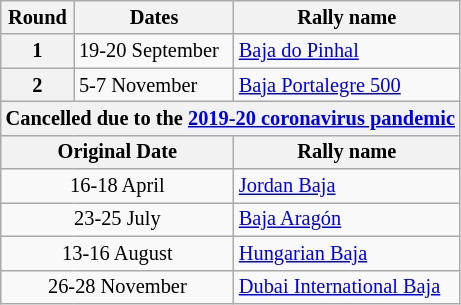<table class="wikitable" style="font-size: 85%">
<tr>
<th>Round</th>
<th>Dates</th>
<th>Rally name</th>
</tr>
<tr>
<th>1</th>
<td>19-20 September</td>
<td> <a href='#'>Baja do Pinhal</a></td>
</tr>
<tr>
<th>2</th>
<td>5-7 November</td>
<td> <a href='#'>Baja Portalegre 500</a></td>
</tr>
<tr>
<th colspan=3>Cancelled due to the <a href='#'>2019-20 coronavirus pandemic</a></th>
</tr>
<tr>
<th colspan=2 align=center>Original Date</th>
<th>Rally name</th>
</tr>
<tr>
<td colspan=2 align=center>16-18 April</td>
<td colspan=2> <a href='#'>Jordan Baja</a></td>
</tr>
<tr>
<td colspan=2 align=center>23-25 July</td>
<td colspan=2> <a href='#'>Baja Aragón</a></td>
</tr>
<tr>
<td colspan=2 align=center>13-16 August</td>
<td colspan=2> <a href='#'>Hungarian Baja</a></td>
</tr>
<tr>
<td colspan=2 align=center>26-28 November</td>
<td> <a href='#'>Dubai International Baja</a></td>
</tr>
</table>
